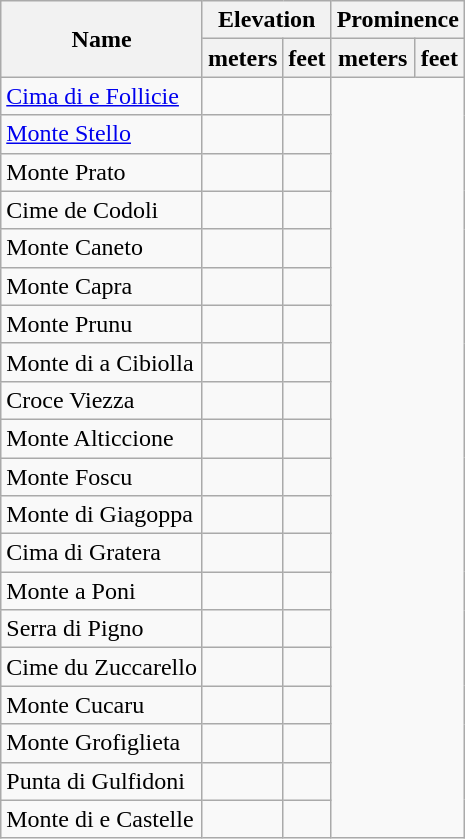<table class="wikitable sortable">
<tr>
<th rowspan=2>Name</th>
<th colspan=2>Elevation</th>
<th colspan=2>Prominence</th>
</tr>
<tr>
<th>meters</th>
<th>feet</th>
<th>meters</th>
<th>feet</th>
</tr>
<tr>
<td><a href='#'>Cima di e Follicie</a></td>
<td></td>
<td></td>
</tr>
<tr>
<td><a href='#'>Monte Stello</a></td>
<td></td>
<td></td>
</tr>
<tr>
<td>Monte Prato</td>
<td></td>
<td></td>
</tr>
<tr>
<td>Cime de Codoli</td>
<td></td>
<td></td>
</tr>
<tr>
<td>Monte Caneto</td>
<td></td>
<td></td>
</tr>
<tr>
<td>Monte Capra</td>
<td></td>
<td></td>
</tr>
<tr>
<td>Monte Prunu</td>
<td></td>
<td></td>
</tr>
<tr>
<td>Monte di a Cibiolla</td>
<td></td>
<td></td>
</tr>
<tr>
<td>Croce Viezza</td>
<td></td>
<td></td>
</tr>
<tr>
<td>Monte Alticcione</td>
<td></td>
<td></td>
</tr>
<tr>
<td>Monte Foscu</td>
<td></td>
<td></td>
</tr>
<tr>
<td>Monte di Giagoppa</td>
<td></td>
<td></td>
</tr>
<tr>
<td>Cima di Gratera</td>
<td></td>
<td></td>
</tr>
<tr>
<td>Monte a Poni</td>
<td></td>
<td></td>
</tr>
<tr>
<td>Serra di Pigno</td>
<td></td>
<td></td>
</tr>
<tr>
<td>Cime du Zuccarello</td>
<td></td>
<td></td>
</tr>
<tr>
<td>Monte Cucaru</td>
<td></td>
<td></td>
</tr>
<tr>
<td>Monte Grofiglieta</td>
<td></td>
<td></td>
</tr>
<tr>
<td>Punta di Gulfidoni</td>
<td></td>
<td></td>
</tr>
<tr>
<td>Monte di e Castelle</td>
<td></td>
<td></td>
</tr>
</table>
